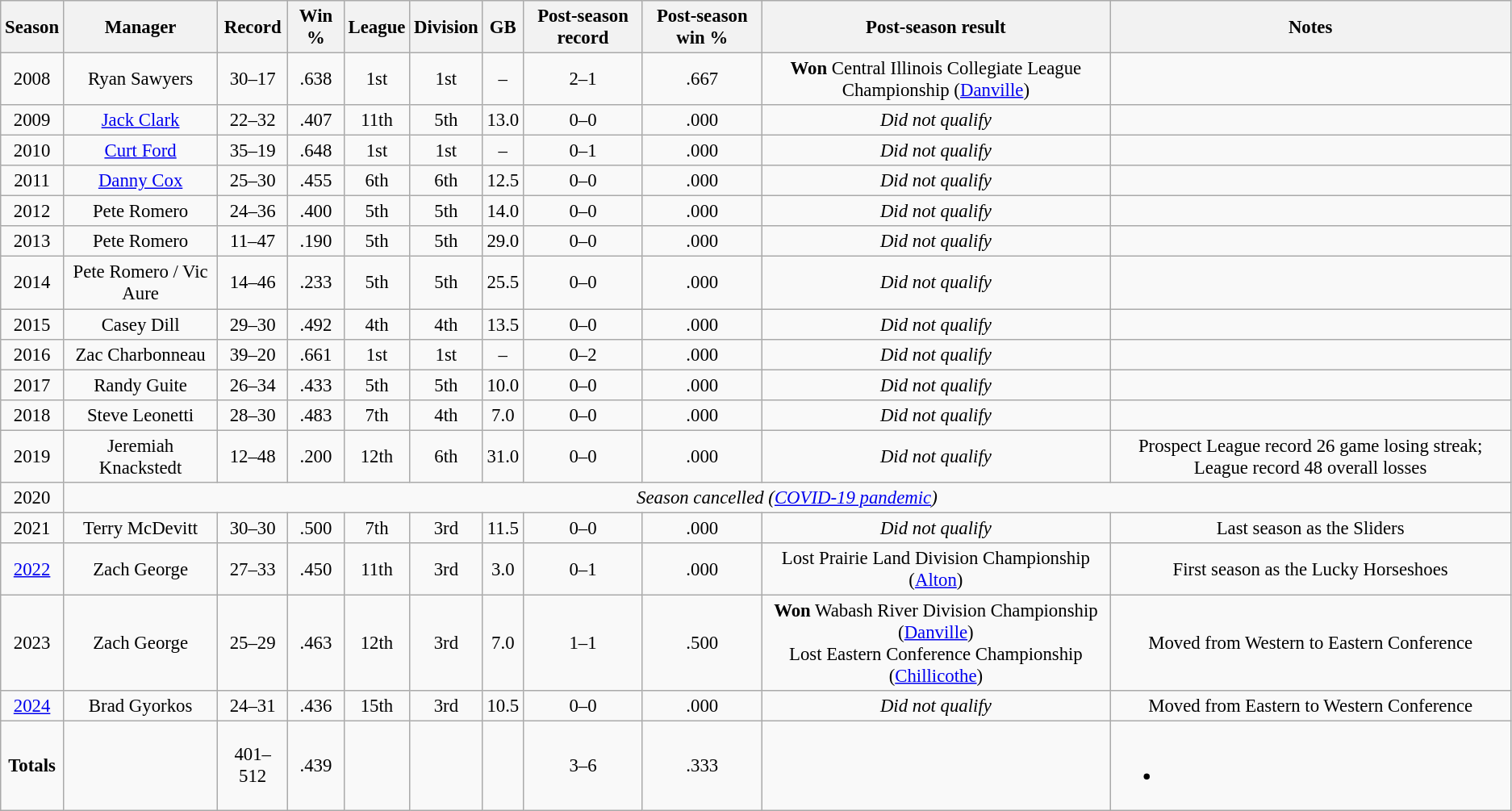<table class="wikitable sortable" style="font-size: 95%; text-align:center;">
<tr>
<th>Season</th>
<th>Manager</th>
<th>Record</th>
<th>Win %</th>
<th>League</th>
<th>Division</th>
<th>GB</th>
<th>Post-season record</th>
<th>Post-season win %</th>
<th>Post-season result</th>
<th>Notes</th>
</tr>
<tr>
<td>2008</td>
<td>Ryan Sawyers</td>
<td>30–17</td>
<td>.638</td>
<td>1st</td>
<td>1st</td>
<td>–</td>
<td>2–1</td>
<td>.667</td>
<td><strong>Won</strong> Central Illinois Collegiate League Championship (<a href='#'>Danville</a>)</td>
<td></td>
</tr>
<tr>
<td>2009</td>
<td><a href='#'>Jack Clark</a></td>
<td>22–32</td>
<td>.407</td>
<td>11th</td>
<td>5th</td>
<td>13.0</td>
<td>0–0</td>
<td>.000</td>
<td><em>Did not qualify</em></td>
<td></td>
</tr>
<tr>
<td>2010</td>
<td><a href='#'>Curt Ford</a></td>
<td>35–19</td>
<td>.648</td>
<td>1st</td>
<td>1st</td>
<td>–</td>
<td>0–1</td>
<td>.000</td>
<td><em>Did not qualify</em></td>
<td></td>
</tr>
<tr>
<td>2011</td>
<td><a href='#'>Danny Cox</a></td>
<td>25–30</td>
<td>.455</td>
<td>6th</td>
<td>6th</td>
<td>12.5</td>
<td>0–0</td>
<td>.000</td>
<td><em>Did not qualify</em></td>
<td></td>
</tr>
<tr>
<td>2012</td>
<td>Pete Romero</td>
<td>24–36</td>
<td>.400</td>
<td>5th</td>
<td>5th</td>
<td>14.0</td>
<td>0–0</td>
<td>.000</td>
<td><em>Did not qualify</em></td>
<td></td>
</tr>
<tr>
<td>2013</td>
<td>Pete Romero</td>
<td>11–47</td>
<td>.190</td>
<td>5th</td>
<td>5th</td>
<td>29.0</td>
<td>0–0</td>
<td>.000</td>
<td><em>Did not qualify</em></td>
<td></td>
</tr>
<tr>
<td>2014</td>
<td>Pete Romero / Vic Aure</td>
<td>14–46</td>
<td>.233</td>
<td>5th</td>
<td>5th</td>
<td>25.5</td>
<td>0–0</td>
<td>.000</td>
<td><em>Did not qualify</em></td>
<td></td>
</tr>
<tr>
<td>2015</td>
<td>Casey Dill</td>
<td>29–30</td>
<td>.492</td>
<td>4th</td>
<td>4th</td>
<td>13.5</td>
<td>0–0</td>
<td>.000</td>
<td><em>Did not qualify</em></td>
<td></td>
</tr>
<tr>
<td>2016</td>
<td>Zac Charbonneau</td>
<td>39–20</td>
<td>.661</td>
<td>1st</td>
<td>1st</td>
<td>–</td>
<td>0–2</td>
<td>.000</td>
<td><em>Did not qualify</em></td>
<td></td>
</tr>
<tr>
<td>2017</td>
<td>Randy Guite</td>
<td>26–34</td>
<td>.433</td>
<td>5th</td>
<td>5th</td>
<td>10.0</td>
<td>0–0</td>
<td>.000</td>
<td><em>Did not qualify</em></td>
<td></td>
</tr>
<tr>
<td>2018</td>
<td>Steve Leonetti</td>
<td>28–30</td>
<td>.483</td>
<td>7th</td>
<td>4th</td>
<td>7.0</td>
<td>0–0</td>
<td>.000</td>
<td><em>Did not qualify</em></td>
<td></td>
</tr>
<tr>
<td>2019</td>
<td>Jeremiah Knackstedt</td>
<td>12–48</td>
<td>.200</td>
<td>12th</td>
<td>6th</td>
<td>31.0</td>
<td>0–0</td>
<td>.000</td>
<td><em>Did not qualify</em></td>
<td>Prospect League record 26 game losing streak; League record 48 overall losses</td>
</tr>
<tr>
<td>2020</td>
<td colspan="10"><em>Season cancelled (<a href='#'>COVID-19 pandemic</a>)</em></td>
</tr>
<tr>
<td>2021</td>
<td>Terry McDevitt</td>
<td>30–30</td>
<td>.500</td>
<td>7th</td>
<td>3rd</td>
<td>11.5</td>
<td>0–0</td>
<td>.000</td>
<td><em>Did not qualify</em></td>
<td>Last season as the Sliders</td>
</tr>
<tr>
<td><a href='#'>2022</a></td>
<td>Zach George</td>
<td>27–33</td>
<td>.450</td>
<td>11th</td>
<td>3rd</td>
<td>3.0</td>
<td>0–1</td>
<td>.000</td>
<td>Lost Prairie Land Division Championship (<a href='#'>Alton</a>)</td>
<td>First season as the Lucky Horseshoes</td>
</tr>
<tr>
<td>2023</td>
<td>Zach George</td>
<td>25–29</td>
<td>.463</td>
<td>12th</td>
<td>3rd</td>
<td>7.0</td>
<td>1–1</td>
<td>.500</td>
<td><strong>Won</strong> Wabash River Division Championship (<a href='#'>Danville</a>)<br> Lost Eastern Conference Championship (<a href='#'>Chillicothe</a>)</td>
<td>Moved from Western to Eastern Conference</td>
</tr>
<tr>
<td><a href='#'>2024</a></td>
<td>Brad Gyorkos</td>
<td>24–31</td>
<td>.436</td>
<td>15th</td>
<td>3rd</td>
<td>10.5</td>
<td>0–0</td>
<td>.000</td>
<td><em>Did not qualify</em></td>
<td>Moved from Eastern to Western Conference</td>
</tr>
<tr>
<td><strong>Totals</strong></td>
<td></td>
<td>401–512</td>
<td>.439</td>
<td></td>
<td></td>
<td></td>
<td>3–6</td>
<td>.333</td>
<td></td>
<td><br><ul><li></li></ul></td>
</tr>
</table>
